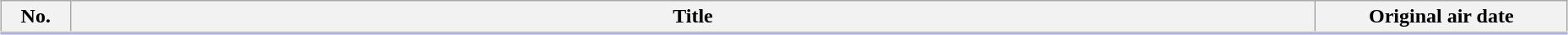<table class="wikitable" style="width:98%; margin:auto; background:#FFF;">
<tr style="border-bottom: 3px solid #CCF;">
<th style="width:3em;">No.</th>
<th>Title</th>
<th style="width:12em;">Original air date</th>
</tr>
<tr>
</tr>
</table>
